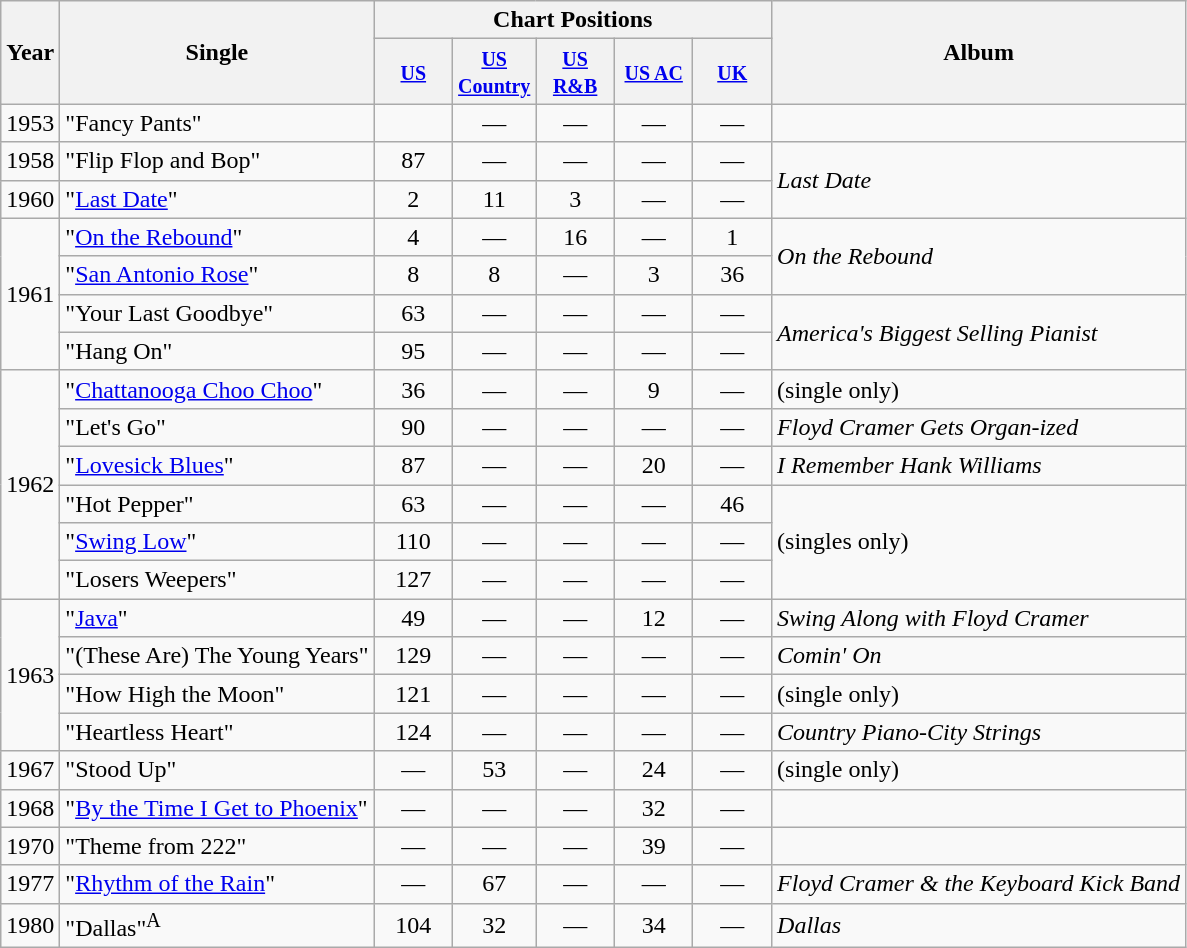<table class="wikitable">
<tr>
<th rowspan="2">Year</th>
<th rowspan="2">Single</th>
<th colspan="5">Chart Positions</th>
<th rowspan="2">Album</th>
</tr>
<tr>
<th style="width:45px;"><small><a href='#'>US</a></small><br></th>
<th style="width:45px;"><small><a href='#'>US Country</a></small></th>
<th style="width:45px;"><small><a href='#'>US R&B</a></small></th>
<th style="width:45px;"><small><a href='#'>US AC</a></small></th>
<th style="width:45px;"><small><a href='#'>UK</a></small></th>
</tr>
<tr>
<td>1953</td>
<td>"Fancy Pants"</td>
<td style="text-align:center;"></td>
<td style="text-align:center;">—</td>
<td style="text-align:center;">—</td>
<td style="text-align:center;">—</td>
<td style="text-align:center;">—</td>
</tr>
<tr>
<td>1958</td>
<td>"Flip Flop and Bop"</td>
<td style="text-align:center;">87</td>
<td style="text-align:center;">—</td>
<td style="text-align:center;">—</td>
<td style="text-align:center;">—</td>
<td style="text-align:center;">—</td>
<td rowspan="2"><em>Last Date</em></td>
</tr>
<tr>
<td>1960</td>
<td>"<a href='#'>Last Date</a>"</td>
<td style="text-align:center;">2</td>
<td style="text-align:center;">11</td>
<td style="text-align:center;">3</td>
<td style="text-align:center;">—</td>
<td style="text-align:center;">—</td>
</tr>
<tr>
<td rowspan="4">1961</td>
<td>"<a href='#'>On the Rebound</a>"</td>
<td style="text-align:center;">4</td>
<td style="text-align:center;">—</td>
<td style="text-align:center;">16</td>
<td style="text-align:center;">—</td>
<td style="text-align:center;">1</td>
<td rowspan="2"><em>On the Rebound</em></td>
</tr>
<tr>
<td>"<a href='#'>San Antonio Rose</a>"</td>
<td style="text-align:center;">8</td>
<td style="text-align:center;">8</td>
<td style="text-align:center;">—</td>
<td style="text-align:center;">3</td>
<td style="text-align:center;">36</td>
</tr>
<tr>
<td>"Your Last Goodbye"</td>
<td style="text-align:center;">63</td>
<td style="text-align:center;">—</td>
<td style="text-align:center;">—</td>
<td style="text-align:center;">—</td>
<td style="text-align:center;">—</td>
<td rowspan="2"><em>America's Biggest Selling Pianist</em></td>
</tr>
<tr>
<td>"Hang On"</td>
<td style="text-align:center;">95</td>
<td style="text-align:center;">—</td>
<td style="text-align:center;">—</td>
<td style="text-align:center;">—</td>
<td style="text-align:center;">—</td>
</tr>
<tr>
<td rowspan="6">1962</td>
<td>"<a href='#'>Chattanooga Choo Choo</a>"</td>
<td style="text-align:center;">36</td>
<td style="text-align:center;">—</td>
<td style="text-align:center;">—</td>
<td style="text-align:center;">9</td>
<td style="text-align:center;">—</td>
<td>(single only)</td>
</tr>
<tr>
<td>"Let's Go"</td>
<td style="text-align:center;">90</td>
<td style="text-align:center;">—</td>
<td style="text-align:center;">—</td>
<td style="text-align:center;">—</td>
<td style="text-align:center;">—</td>
<td><em>Floyd Cramer Gets Organ-ized</em></td>
</tr>
<tr>
<td>"<a href='#'>Lovesick Blues</a>"</td>
<td style="text-align:center;">87</td>
<td style="text-align:center;">—</td>
<td style="text-align:center;">—</td>
<td style="text-align:center;">20</td>
<td style="text-align:center;">—</td>
<td><em>I Remember Hank Williams</em></td>
</tr>
<tr>
<td>"Hot Pepper"</td>
<td style="text-align:center;">63</td>
<td style="text-align:center;">—</td>
<td style="text-align:center;">—</td>
<td style="text-align:center;">—</td>
<td style="text-align:center;">46</td>
<td rowspan="3">(singles only)</td>
</tr>
<tr>
<td>"<a href='#'>Swing Low</a>"</td>
<td style="text-align:center;">110</td>
<td style="text-align:center;">—</td>
<td style="text-align:center;">—</td>
<td style="text-align:center;">—</td>
<td style="text-align:center;">—</td>
</tr>
<tr>
<td>"Losers Weepers"</td>
<td style="text-align:center;">127</td>
<td style="text-align:center;">—</td>
<td style="text-align:center;">—</td>
<td style="text-align:center;">—</td>
<td style="text-align:center;">—</td>
</tr>
<tr>
<td rowspan="4">1963</td>
<td>"<a href='#'>Java</a>"</td>
<td style="text-align:center;">49</td>
<td style="text-align:center;">—</td>
<td style="text-align:center;">—</td>
<td style="text-align:center;">12</td>
<td style="text-align:center;">—</td>
<td><em>Swing Along with Floyd Cramer</em></td>
</tr>
<tr>
<td>"(These Are) The Young Years"</td>
<td style="text-align:center;">129</td>
<td style="text-align:center;">—</td>
<td style="text-align:center;">—</td>
<td style="text-align:center;">—</td>
<td style="text-align:center;">—</td>
<td><em>Comin' On</em></td>
</tr>
<tr>
<td>"How High the Moon"</td>
<td style="text-align:center;">121</td>
<td style="text-align:center;">—</td>
<td style="text-align:center;">—</td>
<td style="text-align:center;">—</td>
<td style="text-align:center;">—</td>
<td>(single only)</td>
</tr>
<tr>
<td>"Heartless Heart"</td>
<td style="text-align:center;">124</td>
<td style="text-align:center;">—</td>
<td style="text-align:center;">—</td>
<td style="text-align:center;">—</td>
<td style="text-align:center;">—</td>
<td><em>Country Piano-City Strings</em></td>
</tr>
<tr>
<td>1967</td>
<td>"Stood Up"</td>
<td style="text-align:center;">—</td>
<td style="text-align:center;">53</td>
<td style="text-align:center;">—</td>
<td style="text-align:center;">24</td>
<td style="text-align:center;">—</td>
<td>(single only)</td>
</tr>
<tr>
<td>1968</td>
<td>"<a href='#'>By the Time I Get to Phoenix</a>"</td>
<td style="text-align:center;">—</td>
<td style="text-align:center;">—</td>
<td style="text-align:center;">—</td>
<td style="text-align:center;">32</td>
<td style="text-align:center;">—</td>
<td></td>
</tr>
<tr>
<td>1970</td>
<td>"Theme from 222"</td>
<td style="text-align:center;">—</td>
<td style="text-align:center;">—</td>
<td style="text-align:center;">—</td>
<td style="text-align:center;">39</td>
<td style="text-align:center;">—</td>
<td></td>
</tr>
<tr>
<td>1977</td>
<td>"<a href='#'>Rhythm of the Rain</a>"</td>
<td style="text-align:center;">—</td>
<td style="text-align:center;">67</td>
<td style="text-align:center;">—</td>
<td style="text-align:center;">—</td>
<td style="text-align:center;">—</td>
<td><em>Floyd Cramer & the Keyboard Kick Band</em></td>
</tr>
<tr>
<td>1980</td>
<td>"Dallas"<sup>A</sup></td>
<td style="text-align:center;">104</td>
<td style="text-align:center;">32</td>
<td style="text-align:center;">—</td>
<td style="text-align:center;">34</td>
<td style="text-align:center;">—</td>
<td><em>Dallas</em></td>
</tr>
</table>
